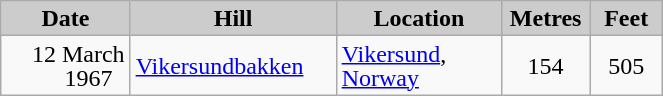<table class="wikitable sortable" style="text-align:left; line-height:16px; width:35%;">
<tr>
<th style="background-color: #ccc;" width="120">Date</th>
<th style="background-color: #ccc;" width="150">Hill</th>
<th style="background-color: #ccc;" width="140">Location</th>
<th style="background-color: #ccc;" width="55">Metres</th>
<th style="background-color: #ccc;" width="55">Feet</th>
</tr>
<tr>
<td align=right>12 March 1967  </td>
<td><a href='#'>Vikersundbakken</a></td>
<td><a href='#'>Vikersund</a>, <a href='#'>Norway</a></td>
<td align=center>154</td>
<td align=center>505</td>
</tr>
</table>
